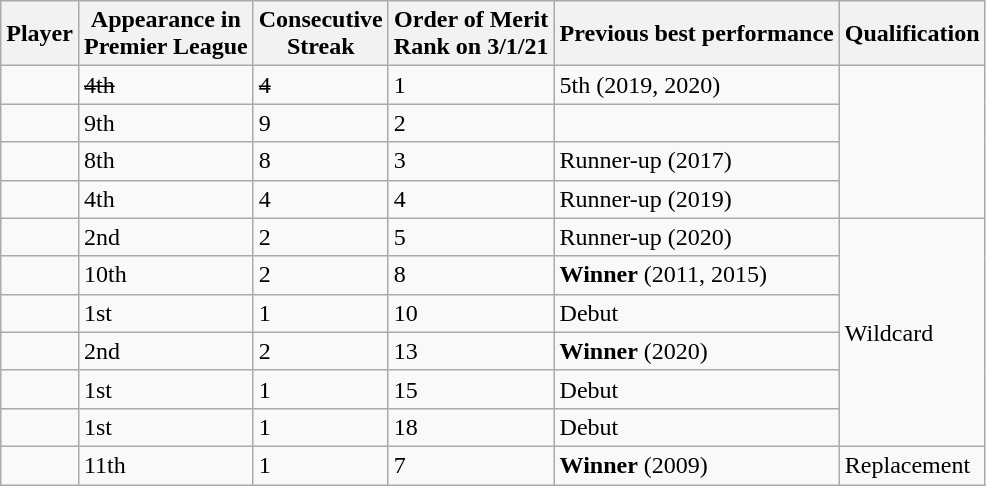<table class="wikitable sortable" style="text-align: left;">
<tr>
<th>Player</th>
<th data-sort-type="number">Appearance in<br>Premier League</th>
<th>Consecutive<br>Streak</th>
<th>Order of Merit<br>Rank on 3/1/21</th>
<th data-sort-type="number">Previous best performance</th>
<th>Qualification</th>
</tr>
<tr>
<td><s></s></td>
<td><s>4th</s></td>
<td><s>4</s></td>
<td>1</td>
<td>5th (2019, 2020)</td>
<td rowspan=4></td>
</tr>
<tr>
<td></td>
<td>9th</td>
<td>9</td>
<td>2</td>
<td></td>
</tr>
<tr>
<td></td>
<td>8th</td>
<td>8</td>
<td>3</td>
<td>Runner-up (2017)</td>
</tr>
<tr>
<td></td>
<td>4th</td>
<td>4</td>
<td>4</td>
<td>Runner-up (2019)</td>
</tr>
<tr>
<td></td>
<td>2nd</td>
<td>2</td>
<td>5</td>
<td>Runner-up (2020)</td>
<td rowspan=6>Wildcard</td>
</tr>
<tr>
<td></td>
<td>10th</td>
<td>2</td>
<td>8</td>
<td><strong>Winner</strong> (2011, 2015)</td>
</tr>
<tr>
<td></td>
<td>1st</td>
<td>1</td>
<td>10</td>
<td>Debut</td>
</tr>
<tr>
<td></td>
<td>2nd</td>
<td>2</td>
<td>13</td>
<td><strong>Winner</strong> (2020)</td>
</tr>
<tr>
<td></td>
<td>1st</td>
<td>1</td>
<td>15</td>
<td>Debut</td>
</tr>
<tr>
<td></td>
<td>1st</td>
<td>1</td>
<td>18</td>
<td>Debut</td>
</tr>
<tr>
<td></td>
<td>11th</td>
<td>1</td>
<td>7</td>
<td><strong>Winner</strong> (2009)</td>
<td>Replacement</td>
</tr>
</table>
